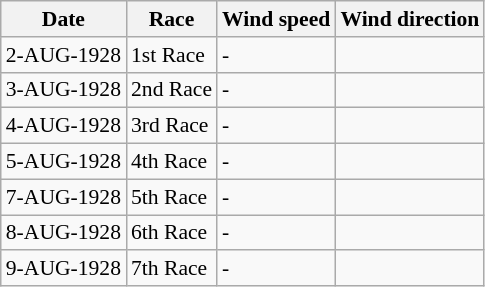<table class="wikitable" style="text-align:left; font-size:90%">
<tr>
<th>Date</th>
<th>Race</th>
<th>Wind speed</th>
<th>Wind direction</th>
</tr>
<tr>
<td>2-AUG-1928</td>
<td>1st Race</td>
<td> -<br></td>
<td align=center></td>
</tr>
<tr>
<td>3-AUG-1928</td>
<td>2nd Race</td>
<td> -<br></td>
<td align=center></td>
</tr>
<tr>
<td>4-AUG-1928</td>
<td>3rd Race</td>
<td> -<br></td>
<td align=center></td>
</tr>
<tr>
<td>5-AUG-1928</td>
<td>4th  Race</td>
<td> -<br></td>
<td align=center></td>
</tr>
<tr>
<td>7-AUG-1928</td>
<td>5th  Race</td>
<td> -<br></td>
<td align=center></td>
</tr>
<tr>
<td>8-AUG-1928</td>
<td>6th  Race</td>
<td> -<br></td>
<td align=center></td>
</tr>
<tr>
<td>9-AUG-1928</td>
<td>7th  Race</td>
<td> -<br></td>
<td align=center></td>
</tr>
</table>
